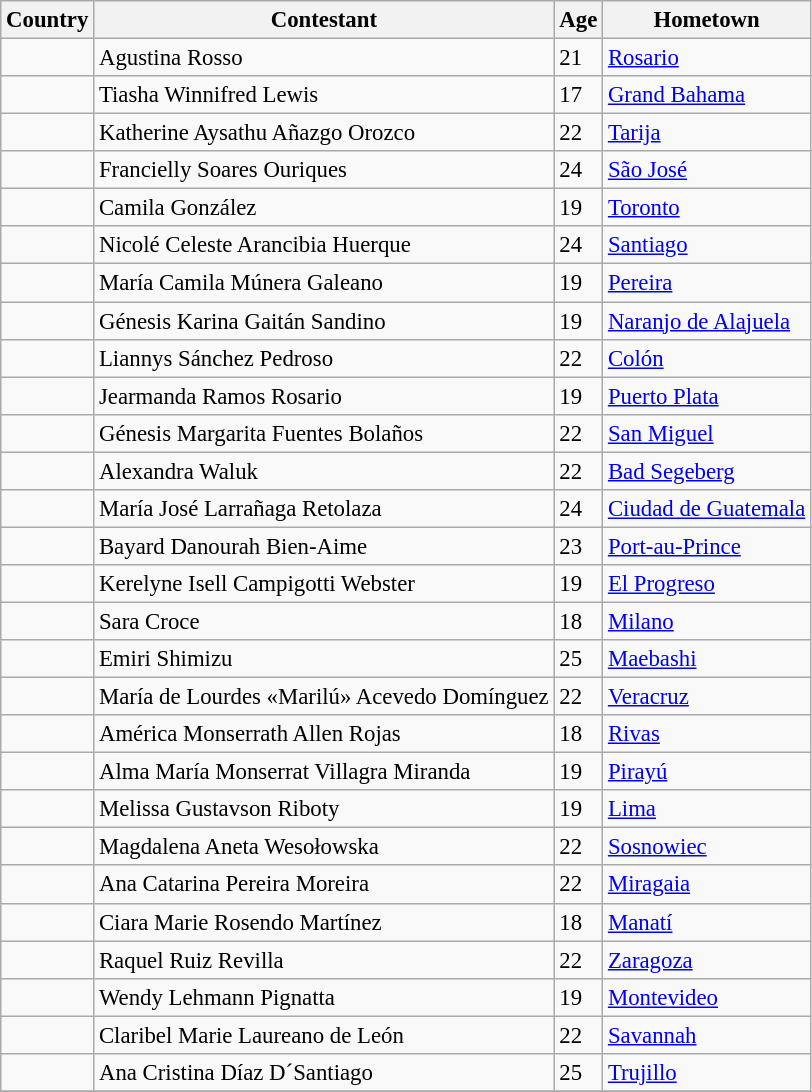<table class="wikitable" style="font-size:95%;">
<tr>
<th>Country</th>
<th>Contestant</th>
<th>Age</th>
<th>Hometown</th>
</tr>
<tr>
<td></td>
<td>Agustina Rosso</td>
<td>21</td>
<td><a href='#'>Rosario</a></td>
</tr>
<tr>
<td></td>
<td>Tiasha Winnifred Lewis</td>
<td>17</td>
<td><a href='#'>Grand Bahama</a></td>
</tr>
<tr>
<td></td>
<td>Katherine Aysathu Añazgo Orozco</td>
<td>22</td>
<td><a href='#'>Tarija</a></td>
</tr>
<tr>
<td></td>
<td>Francielly Soares Ouriques</td>
<td>24</td>
<td><a href='#'>São José</a></td>
</tr>
<tr>
<td></td>
<td>Camila González</td>
<td>19</td>
<td><a href='#'>Toronto</a></td>
</tr>
<tr>
<td></td>
<td>Nicolé Celeste Arancibia Huerque</td>
<td>24</td>
<td><a href='#'>Santiago</a></td>
</tr>
<tr>
<td></td>
<td>María Camila Múnera Galeano</td>
<td>19</td>
<td><a href='#'>Pereira</a></td>
</tr>
<tr>
<td></td>
<td>Génesis Karina Gaitán Sandino</td>
<td>19</td>
<td><a href='#'>Naranjo de Alajuela</a></td>
</tr>
<tr>
<td></td>
<td>Liannys Sánchez Pedroso</td>
<td>22</td>
<td><a href='#'>Colón</a></td>
</tr>
<tr>
<td></td>
<td>Jearmanda Ramos Rosario</td>
<td>19</td>
<td><a href='#'>Puerto Plata</a></td>
</tr>
<tr>
<td></td>
<td>Génesis Margarita Fuentes Bolaños</td>
<td>22</td>
<td><a href='#'>San Miguel</a></td>
</tr>
<tr>
<td></td>
<td>Alexandra Waluk</td>
<td>22</td>
<td><a href='#'>Bad Segeberg</a></td>
</tr>
<tr>
<td></td>
<td>María José Larrañaga Retolaza</td>
<td>24</td>
<td><a href='#'>Ciudad de Guatemala</a></td>
</tr>
<tr>
<td></td>
<td>Bayard Danourah Bien-Aime</td>
<td>23</td>
<td><a href='#'>Port-au-Prince</a></td>
</tr>
<tr>
<td></td>
<td>Kerelyne Isell Campigotti Webster</td>
<td>19</td>
<td><a href='#'>El Progreso</a></td>
</tr>
<tr>
<td></td>
<td>Sara Croce</td>
<td>18</td>
<td><a href='#'>Milano</a></td>
</tr>
<tr>
<td></td>
<td>Emiri Shimizu</td>
<td>25</td>
<td><a href='#'>Maebashi</a></td>
</tr>
<tr>
<td></td>
<td>María de Lourdes «Marilú» Acevedo Domínguez</td>
<td>22</td>
<td><a href='#'>Veracruz</a></td>
</tr>
<tr>
<td></td>
<td>América Monserrath Allen Rojas</td>
<td>18</td>
<td><a href='#'>Rivas</a></td>
</tr>
<tr>
<td></td>
<td>Alma María Monserrat Villagra Miranda</td>
<td>19</td>
<td><a href='#'>Pirayú</a></td>
</tr>
<tr>
<td></td>
<td>Melissa Gustavson Riboty</td>
<td>19</td>
<td><a href='#'>Lima</a></td>
</tr>
<tr>
<td></td>
<td>Magdalena Aneta Wesołowska</td>
<td>22</td>
<td><a href='#'>Sosnowiec</a></td>
</tr>
<tr>
<td></td>
<td>Ana Catarina Pereira Moreira</td>
<td>22</td>
<td><a href='#'>Miragaia</a></td>
</tr>
<tr>
<td></td>
<td>Ciara Marie Rosendo Martínez</td>
<td>18</td>
<td><a href='#'>Manatí</a></td>
</tr>
<tr>
<td></td>
<td>Raquel Ruiz Revilla</td>
<td>22</td>
<td><a href='#'>Zaragoza</a></td>
</tr>
<tr>
<td></td>
<td>Wendy Lehmann Pignatta</td>
<td>19</td>
<td><a href='#'>Montevideo</a></td>
</tr>
<tr>
<td></td>
<td>Claribel Marie Laureano de León</td>
<td>22</td>
<td><a href='#'>Savannah</a></td>
</tr>
<tr>
<td></td>
<td>Ana Cristina Díaz D´Santiago</td>
<td>25</td>
<td><a href='#'>Trujillo</a></td>
</tr>
<tr>
</tr>
</table>
